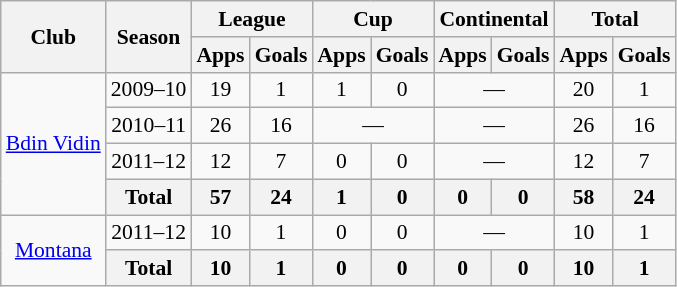<table class="wikitable" style="font-size:90%; text-align: center">
<tr>
<th rowspan=2>Club</th>
<th rowspan=2>Season</th>
<th colspan=2>League</th>
<th colspan=2>Cup</th>
<th colspan=2>Continental</th>
<th colspan=2>Total</th>
</tr>
<tr>
<th>Apps</th>
<th>Goals</th>
<th>Apps</th>
<th>Goals</th>
<th>Apps</th>
<th>Goals</th>
<th>Apps</th>
<th>Goals</th>
</tr>
<tr>
<td rowspan=4><a href='#'>Bdin Vidin</a></td>
<td>2009–10</td>
<td>19</td>
<td>1</td>
<td>1</td>
<td>0</td>
<td colspan="2">—</td>
<td>20</td>
<td>1</td>
</tr>
<tr>
<td>2010–11</td>
<td>26</td>
<td>16</td>
<td colspan="2">—</td>
<td colspan="2">—</td>
<td>26</td>
<td>16</td>
</tr>
<tr>
<td>2011–12</td>
<td>12</td>
<td>7</td>
<td>0</td>
<td>0</td>
<td colspan="2">—</td>
<td>12</td>
<td>7</td>
</tr>
<tr>
<th colspan=1>Total</th>
<th>57</th>
<th>24</th>
<th>1</th>
<th>0</th>
<th>0</th>
<th>0</th>
<th>58</th>
<th>24</th>
</tr>
<tr>
<td rowspan=2><a href='#'>Montana</a></td>
<td>2011–12</td>
<td>10</td>
<td>1</td>
<td>0</td>
<td>0</td>
<td colspan="2">—</td>
<td>10</td>
<td>1</td>
</tr>
<tr>
<th colspan=1>Total</th>
<th>10</th>
<th>1</th>
<th>0</th>
<th>0</th>
<th>0</th>
<th>0</th>
<th>10</th>
<th>1</th>
</tr>
</table>
